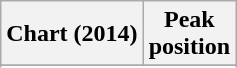<table class="wikitable sortable plainrowheaders">
<tr>
<th scope="col">Chart (2014)</th>
<th scope="col">Peak<br>position</th>
</tr>
<tr>
</tr>
<tr>
</tr>
<tr>
</tr>
</table>
